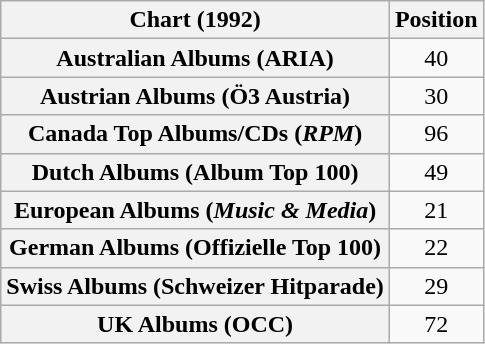<table class="wikitable sortable plainrowheaders" style="text-align:center">
<tr>
<th scope="col">Chart (1992)</th>
<th scope="col">Position</th>
</tr>
<tr>
<th scope="row">Australian Albums (ARIA)</th>
<td>40</td>
</tr>
<tr>
<th scope="row">Austrian Albums (Ö3 Austria)</th>
<td>30</td>
</tr>
<tr>
<th scope="row">Canada Top Albums/CDs (<em>RPM</em>)</th>
<td>96</td>
</tr>
<tr>
<th scope="row">Dutch Albums (Album Top 100)</th>
<td>49</td>
</tr>
<tr>
<th scope="row">European Albums (<em>Music & Media</em>)</th>
<td>21</td>
</tr>
<tr>
<th scope="row">German Albums (Offizielle Top 100)</th>
<td>22</td>
</tr>
<tr>
<th scope="row">Swiss Albums (Schweizer Hitparade)</th>
<td>29</td>
</tr>
<tr>
<th scope="row">UK Albums (OCC)</th>
<td>72</td>
</tr>
</table>
